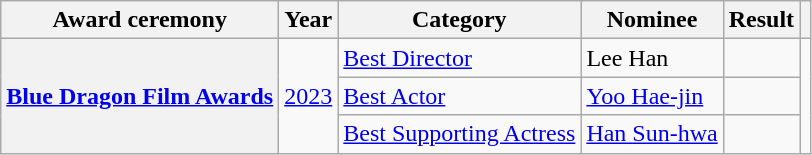<table class="wikitable plainrowheaders sortable">
<tr>
<th scope="col">Award ceremony</th>
<th scope="col">Year</th>
<th scope="col">Category</th>
<th scope="col">Nominee</th>
<th scope="col">Result</th>
<th scope="col" class="unsortable"></th>
</tr>
<tr>
<th scope="row" rowspan="3"><a href='#'>Blue Dragon Film Awards</a></th>
<td rowspan="3"><a href='#'>2023</a></td>
<td><a href='#'>Best Director</a></td>
<td>Lee Han</td>
<td></td>
<td rowspan="3"></td>
</tr>
<tr>
<td><a href='#'>Best Actor</a></td>
<td><a href='#'>Yoo Hae-jin</a></td>
<td></td>
</tr>
<tr>
<td><a href='#'>Best Supporting Actress</a></td>
<td><a href='#'>Han Sun-hwa</a></td>
<td></td>
</tr>
</table>
